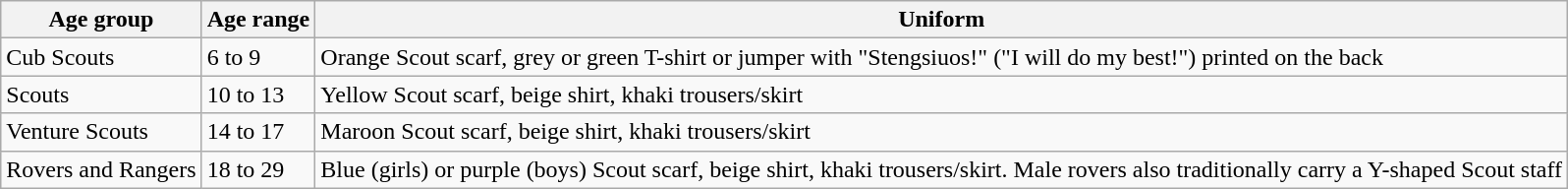<table class="wikitable">
<tr>
<th>Age group</th>
<th>Age range</th>
<th>Uniform</th>
</tr>
<tr>
<td>Cub Scouts</td>
<td>6 to 9</td>
<td>Orange Scout scarf, grey or green T-shirt or jumper with "Stengsiuos!" ("I will do my best!") printed on the back</td>
</tr>
<tr>
<td>Scouts</td>
<td>10 to 13</td>
<td>Yellow Scout scarf, beige shirt, khaki trousers/skirt</td>
</tr>
<tr>
<td>Venture Scouts</td>
<td>14 to 17</td>
<td>Maroon Scout scarf, beige shirt, khaki trousers/skirt</td>
</tr>
<tr>
<td>Rovers and Rangers</td>
<td>18 to 29</td>
<td>Blue (girls) or purple (boys) Scout scarf, beige shirt, khaki trousers/skirt. Male rovers also traditionally carry a Y-shaped Scout staff</td>
</tr>
</table>
